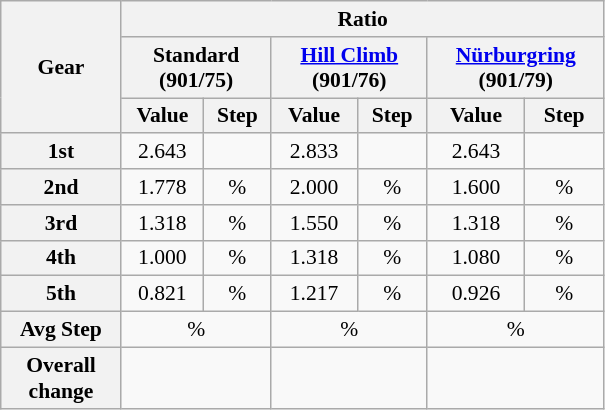<table class="wikitable floatright" style="text-align:center;font-size:90%;width:28em;">
<tr>
<th rowspan=3>Gear</th>
<th colspan=6>Ratio</th>
</tr>
<tr>
<th colspan=2>Standard (901/75)</th>
<th colspan=2><a href='#'>Hill Climb</a> (901/76)</th>
<th colspan=2><a href='#'>Nürburgring</a> (901/79)</th>
</tr>
<tr>
<th>Value</th>
<th>Step</th>
<th>Value</th>
<th>Step</th>
<th>Value</th>
<th>Step</th>
</tr>
<tr>
<th>1st</th>
<td>2.643</td>
<td></td>
<td>2.833</td>
<td></td>
<td>2.643</td>
<td></td>
</tr>
<tr>
<th>2nd</th>
<td>1.778</td>
<td>%</td>
<td>2.000</td>
<td>%</td>
<td>1.600</td>
<td>%</td>
</tr>
<tr>
<th>3rd</th>
<td>1.318</td>
<td>%</td>
<td>1.550</td>
<td>%</td>
<td>1.318</td>
<td>%</td>
</tr>
<tr>
<th>4th</th>
<td>1.000</td>
<td>%</td>
<td>1.318</td>
<td>%</td>
<td>1.080</td>
<td>%</td>
</tr>
<tr>
<th>5th</th>
<td>0.821</td>
<td>%</td>
<td>1.217</td>
<td>%</td>
<td>0.926</td>
<td>%</td>
</tr>
<tr>
<th>Avg Step</th>
<td colspan=2>%</td>
<td colspan=2>%</td>
<td colspan=2>%</td>
</tr>
<tr>
<th>Overall change</th>
<td colspan=2></td>
<td colspan=2></td>
<td colspan=2></td>
</tr>
</table>
